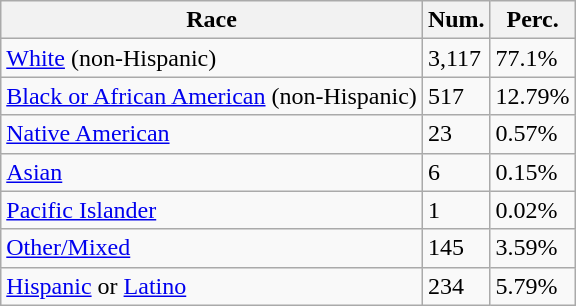<table class="wikitable">
<tr>
<th>Race</th>
<th>Num.</th>
<th>Perc.</th>
</tr>
<tr>
<td><a href='#'>White</a> (non-Hispanic)</td>
<td>3,117</td>
<td>77.1%</td>
</tr>
<tr>
<td><a href='#'>Black or African American</a> (non-Hispanic)</td>
<td>517</td>
<td>12.79%</td>
</tr>
<tr>
<td><a href='#'>Native American</a></td>
<td>23</td>
<td>0.57%</td>
</tr>
<tr>
<td><a href='#'>Asian</a></td>
<td>6</td>
<td>0.15%</td>
</tr>
<tr>
<td><a href='#'>Pacific Islander</a></td>
<td>1</td>
<td>0.02%</td>
</tr>
<tr>
<td><a href='#'>Other/Mixed</a></td>
<td>145</td>
<td>3.59%</td>
</tr>
<tr>
<td><a href='#'>Hispanic</a> or <a href='#'>Latino</a></td>
<td>234</td>
<td>5.79%</td>
</tr>
</table>
